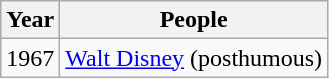<table class="wikitable">
<tr>
<th>Year</th>
<th>People</th>
</tr>
<tr>
<td>1967</td>
<td><a href='#'>Walt Disney</a> (posthumous)</td>
</tr>
</table>
